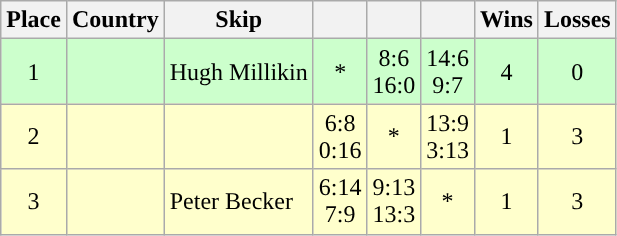<table class="wikitable" style="text-align:center;">
<tr>
<th>Place</th>
<th>Country</th>
<th>Skip</th>
<th width="25"></th>
<th width="25"></th>
<th width="25"></th>
<th>Wins</th>
<th>Losses</th>
</tr>
<tr bgcolor=#ccffcc>
<td>1</td>
<td align=left></td>
<td align=left>Hugh Millikin</td>
<td>*</td>
<td>8:6<br>16:0</td>
<td>14:6<br> 9:7</td>
<td>4</td>
<td>0</td>
</tr>
<tr bgcolor=#ffffcc>
<td>2</td>
<td align=left></td>
<td align=left></td>
<td>6:8<br>0:16</td>
<td>*</td>
<td>13:9<br>3:13</td>
<td>1</td>
<td>3</td>
</tr>
<tr bgcolor=#ffffcc>
<td>3</td>
<td align=left></td>
<td align=left>Peter Becker</td>
<td>6:14<br> 7:9</td>
<td>9:13<br>13:3</td>
<td>*</td>
<td>1</td>
<td>3</td>
</tr>
</table>
